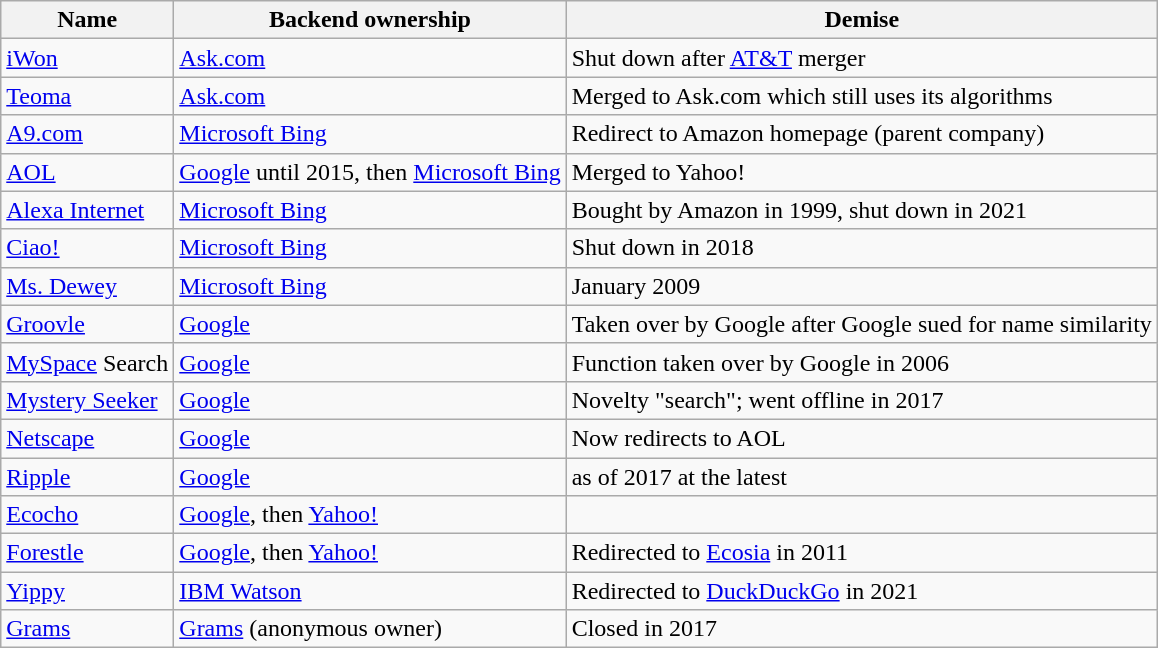<table class="wikitable sortable">
<tr>
<th>Name</th>
<th>Backend ownership</th>
<th>Demise</th>
</tr>
<tr>
<td><a href='#'>iWon</a></td>
<td><a href='#'>Ask.com</a></td>
<td>Shut down after <a href='#'>AT&T</a> merger</td>
</tr>
<tr>
<td><a href='#'>Teoma</a></td>
<td><a href='#'>Ask.com</a></td>
<td>Merged to Ask.com which still uses its algorithms</td>
</tr>
<tr>
<td><a href='#'>A9.com</a></td>
<td><a href='#'>Microsoft Bing</a></td>
<td>Redirect to Amazon homepage (parent company)</td>
</tr>
<tr>
<td><a href='#'>AOL</a></td>
<td><a href='#'>Google</a> until 2015, then <a href='#'>Microsoft Bing</a></td>
<td>Merged to Yahoo!</td>
</tr>
<tr>
<td><a href='#'>Alexa Internet</a></td>
<td><a href='#'>Microsoft Bing</a></td>
<td>Bought by Amazon in 1999, shut down in 2021</td>
</tr>
<tr>
<td><a href='#'>Ciao!</a></td>
<td><a href='#'>Microsoft Bing</a></td>
<td>Shut down in 2018</td>
</tr>
<tr>
<td><a href='#'>Ms. Dewey</a></td>
<td><a href='#'>Microsoft Bing</a></td>
<td>January 2009</td>
</tr>
<tr>
<td><a href='#'>Groovle</a></td>
<td><a href='#'>Google</a></td>
<td>Taken over by Google after Google sued for name similarity</td>
</tr>
<tr>
<td><a href='#'>MySpace</a> Search</td>
<td><a href='#'>Google</a></td>
<td>Function taken over by Google in 2006</td>
</tr>
<tr>
<td><a href='#'>Mystery Seeker</a></td>
<td><a href='#'>Google</a></td>
<td>Novelty "search"; went offline in 2017</td>
</tr>
<tr>
<td><a href='#'>Netscape</a></td>
<td><a href='#'>Google</a></td>
<td>Now redirects to AOL</td>
</tr>
<tr>
<td><a href='#'>Ripple</a></td>
<td><a href='#'>Google</a></td>
<td>as of 2017 at the latest</td>
</tr>
<tr>
<td><a href='#'>Ecocho</a></td>
<td><a href='#'>Google</a>, then <a href='#'>Yahoo!</a></td>
<td></td>
</tr>
<tr>
<td><a href='#'>Forestle</a></td>
<td><a href='#'>Google</a>, then <a href='#'>Yahoo!</a></td>
<td>Redirected to <a href='#'>Ecosia</a> in 2011</td>
</tr>
<tr>
<td><a href='#'>Yippy</a></td>
<td><a href='#'>IBM Watson</a></td>
<td>Redirected to <a href='#'>DuckDuckGo</a> in 2021</td>
</tr>
<tr>
<td><a href='#'>Grams</a></td>
<td><a href='#'>Grams</a> (anonymous owner)</td>
<td>Closed in 2017</td>
</tr>
</table>
